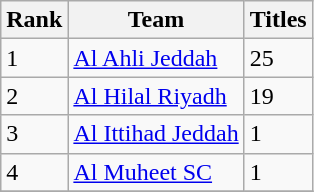<table class="wikitable">
<tr>
<th>Rank</th>
<th>Team</th>
<th>Titles</th>
</tr>
<tr>
<td>1</td>
<td><a href='#'>Al Ahli Jeddah</a></td>
<td>25</td>
</tr>
<tr>
<td>2</td>
<td><a href='#'>Al Hilal Riyadh</a></td>
<td>19</td>
</tr>
<tr>
<td>3</td>
<td><a href='#'>Al Ittihad Jeddah</a></td>
<td>1</td>
</tr>
<tr>
<td>4</td>
<td><a href='#'>Al Muheet SC</a></td>
<td>1</td>
</tr>
<tr>
</tr>
</table>
